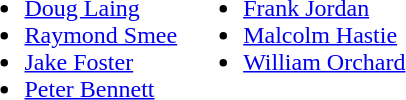<table>
<tr>
<td valign=top><br><ul><li><a href='#'>Doug Laing</a></li><li><a href='#'>Raymond Smee</a></li><li><a href='#'>Jake Foster</a></li><li><a href='#'>Peter Bennett</a></li></ul></td>
<td valign=top><br><ul><li><a href='#'>Frank Jordan</a></li><li><a href='#'>Malcolm Hastie</a></li><li><a href='#'>William Orchard</a></li></ul></td>
</tr>
</table>
